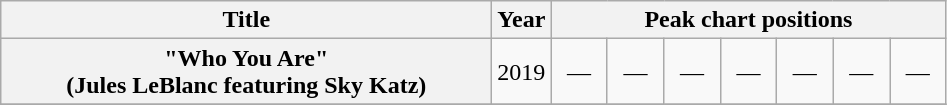<table class="wikitable plainrowheaders" style="text-align:center;">
<tr>
<th colspan="1" scope="col" style="width:20em;">Title</th>
<th colspan="1" scope="col" style="width:1em;">Year</th>
<th colspan="7" scope="col" style="width:16em;">Peak chart positions</th>
</tr>
<tr>
<th scope="row">"Who You Are" <br><span>(Jules LeBlanc featuring Sky Katz)</span></th>
<td>2019</td>
<td>—</td>
<td>—</td>
<td>—</td>
<td>—</td>
<td>—</td>
<td>—</td>
<td>—</td>
</tr>
<tr>
</tr>
</table>
